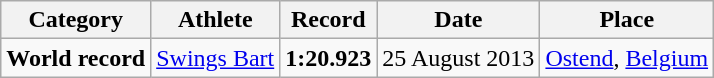<table class="wikitable" style="text-align:center">
<tr>
<th>Category</th>
<th>Athlete</th>
<th>Record</th>
<th>Date</th>
<th>Place</th>
</tr>
<tr>
<td><strong>World record </strong></td>
<td align="left"> <a href='#'>Swings Bart</a></td>
<td><strong>1:20.923</strong></td>
<td>25 August 2013</td>
<td><a href='#'>Ostend</a>, <a href='#'>Belgium</a></td>
</tr>
</table>
